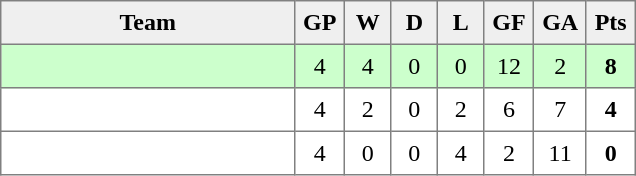<table style=border-collapse:collapse border=1 cellspacing=0 cellpadding=5>
<tr align=center bgcolor=#efefef>
<th width=185>Team</th>
<th width=20>GP</th>
<th width=20>W</th>
<th width=20>D</th>
<th width=20>L</th>
<th width=20>GF</th>
<th width=20>GA</th>
<th width=20>Pts</th>
</tr>
<tr bgcolor=#ccffcc align=center>
<td style="text-align:left;"></td>
<td>4</td>
<td>4</td>
<td>0</td>
<td>0</td>
<td>12</td>
<td>2</td>
<td><strong>8</strong></td>
</tr>
<tr align=center>
<td style="text-align:left;"></td>
<td>4</td>
<td>2</td>
<td>0</td>
<td>2</td>
<td>6</td>
<td>7</td>
<td><strong>4</strong></td>
</tr>
<tr align=center>
<td style="text-align:left;"></td>
<td>4</td>
<td>0</td>
<td>0</td>
<td>4</td>
<td>2</td>
<td>11</td>
<td><strong>0</strong></td>
</tr>
</table>
